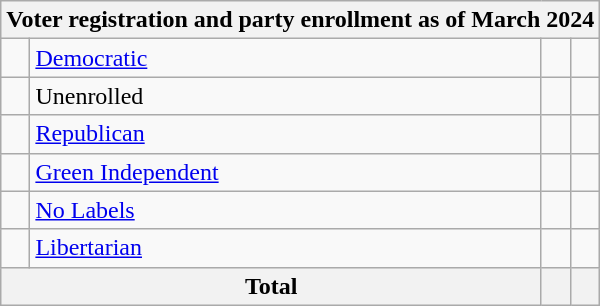<table class=wikitable>
<tr>
<th colspan = 6>Voter registration and party enrollment as of March 2024</th>
</tr>
<tr>
<td></td>
<td><a href='#'>Democratic</a></td>
<td align = center></td>
<td align = center></td>
</tr>
<tr>
<td></td>
<td>Unenrolled</td>
<td align = center></td>
<td align = center></td>
</tr>
<tr>
<td></td>
<td><a href='#'>Republican</a></td>
<td align = center></td>
<td align = center></td>
</tr>
<tr>
<td></td>
<td><a href='#'>Green Independent</a></td>
<td align = center></td>
<td align = center></td>
</tr>
<tr>
<td></td>
<td><a href='#'>No Labels</a></td>
<td align = center></td>
<td align = center></td>
</tr>
<tr>
<td></td>
<td><a href='#'>Libertarian</a></td>
<td align = center></td>
<td align = center></td>
</tr>
<tr>
<th colspan = 2>Total</th>
<th align = center></th>
<th align = center></th>
</tr>
</table>
